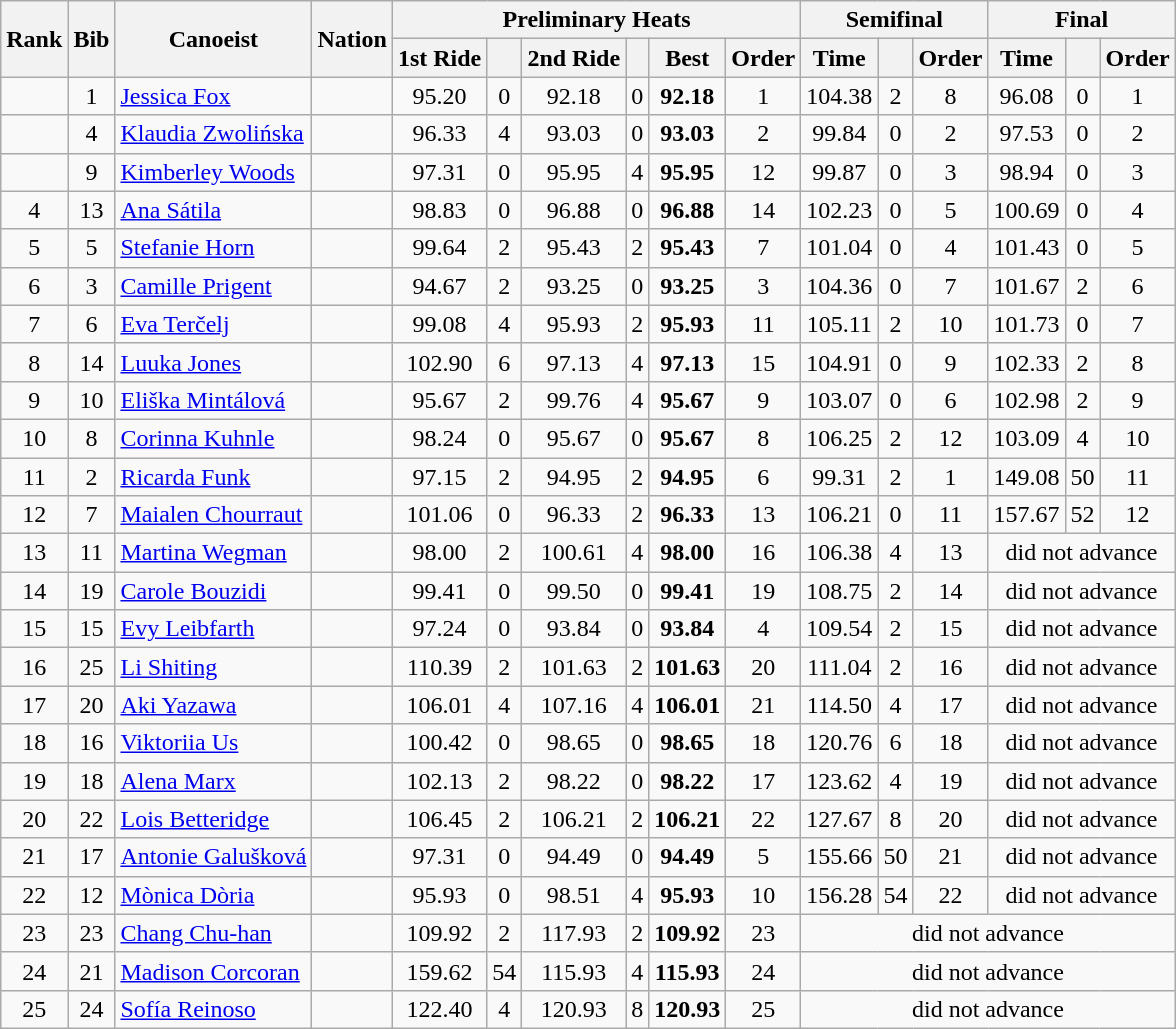<table class="wikitable sortable" style="text-align:center">
<tr>
<th rowspan=2>Rank</th>
<th rowspan=2>Bib</th>
<th rowspan=2>Canoeist</th>
<th rowspan=2>Nation</th>
<th colspan=6>Preliminary Heats</th>
<th colspan=3>Semifinal</th>
<th colspan=3>Final</th>
</tr>
<tr>
<th>1st Ride</th>
<th></th>
<th>2nd Ride</th>
<th></th>
<th>Best</th>
<th>Order</th>
<th>Time</th>
<th></th>
<th>Order</th>
<th>Time</th>
<th></th>
<th>Order</th>
</tr>
<tr>
<td></td>
<td>1</td>
<td align="left"><a href='#'>Jessica Fox</a></td>
<td align="left"></td>
<td>95.20</td>
<td>0</td>
<td>92.18</td>
<td>0</td>
<td><strong>92.18</strong></td>
<td>1</td>
<td>104.38</td>
<td>2</td>
<td>8</td>
<td>96.08</td>
<td>0</td>
<td>1</td>
</tr>
<tr>
<td></td>
<td>4</td>
<td align="left"><a href='#'>Klaudia Zwolińska</a></td>
<td align="left"></td>
<td>96.33</td>
<td>4</td>
<td>93.03</td>
<td>0</td>
<td><strong>93.03</strong></td>
<td>2</td>
<td>99.84</td>
<td>0</td>
<td>2</td>
<td>97.53</td>
<td>0</td>
<td>2</td>
</tr>
<tr>
<td></td>
<td>9</td>
<td align=left><a href='#'>Kimberley Woods</a></td>
<td align=left></td>
<td>97.31</td>
<td>0</td>
<td>95.95</td>
<td>4</td>
<td><strong>95.95</strong></td>
<td>12</td>
<td>99.87</td>
<td>0</td>
<td>3</td>
<td>98.94</td>
<td>0</td>
<td>3</td>
</tr>
<tr>
<td>4</td>
<td>13</td>
<td align="left"><a href='#'>Ana Sátila</a></td>
<td align="left"></td>
<td>98.83</td>
<td>0</td>
<td>96.88</td>
<td>0</td>
<td><strong>96.88</strong></td>
<td>14</td>
<td>102.23</td>
<td>0</td>
<td>5</td>
<td>100.69</td>
<td>0</td>
<td>4</td>
</tr>
<tr>
<td>5</td>
<td>5</td>
<td align=left><a href='#'>Stefanie Horn</a></td>
<td align=left></td>
<td>99.64</td>
<td>2</td>
<td>95.43</td>
<td>2</td>
<td><strong>95.43</strong></td>
<td>7</td>
<td>101.04</td>
<td>0</td>
<td>4</td>
<td>101.43</td>
<td>0</td>
<td>5</td>
</tr>
<tr>
<td>6</td>
<td>3</td>
<td align="left"><a href='#'>Camille Prigent</a></td>
<td align="left"></td>
<td>94.67</td>
<td>2</td>
<td>93.25</td>
<td>0</td>
<td><strong>93.25</strong></td>
<td>3</td>
<td>104.36</td>
<td>0</td>
<td>7</td>
<td>101.67</td>
<td>2</td>
<td>6</td>
</tr>
<tr>
<td>7</td>
<td>6</td>
<td align="left"><a href='#'>Eva Terčelj</a></td>
<td align="left"></td>
<td>99.08</td>
<td>4</td>
<td>95.93</td>
<td>2</td>
<td><strong>95.93</strong></td>
<td>11</td>
<td>105.11</td>
<td>2</td>
<td>10</td>
<td>101.73</td>
<td>0</td>
<td>7</td>
</tr>
<tr>
<td>8</td>
<td>14</td>
<td align="left"><a href='#'>Luuka Jones</a></td>
<td align="left"></td>
<td>102.90</td>
<td>6</td>
<td>97.13</td>
<td>4</td>
<td><strong>97.13</strong></td>
<td>15</td>
<td>104.91</td>
<td>0</td>
<td>9</td>
<td>102.33</td>
<td>2</td>
<td>8</td>
</tr>
<tr>
<td>9</td>
<td>10</td>
<td align="left"><a href='#'>Eliška Mintálová</a></td>
<td align="left"></td>
<td>95.67</td>
<td>2</td>
<td>99.76</td>
<td>4</td>
<td><strong>95.67</strong></td>
<td>9</td>
<td>103.07</td>
<td>0</td>
<td>6</td>
<td>102.98</td>
<td>2</td>
<td>9</td>
</tr>
<tr>
<td>10</td>
<td>8</td>
<td align="left"><a href='#'>Corinna Kuhnle</a></td>
<td align="left"></td>
<td>98.24</td>
<td>0</td>
<td>95.67</td>
<td>0</td>
<td><strong>95.67</strong></td>
<td>8</td>
<td>106.25</td>
<td>2</td>
<td>12</td>
<td>103.09</td>
<td>4</td>
<td>10</td>
</tr>
<tr>
<td>11</td>
<td>2</td>
<td align="left"><a href='#'>Ricarda Funk</a></td>
<td align="left"></td>
<td>97.15</td>
<td>2</td>
<td>94.95</td>
<td>2</td>
<td><strong>94.95</strong></td>
<td>6</td>
<td>99.31</td>
<td>2</td>
<td>1</td>
<td>149.08</td>
<td>50</td>
<td>11</td>
</tr>
<tr>
<td>12</td>
<td>7</td>
<td align="left"><a href='#'>Maialen Chourraut</a></td>
<td align="left"></td>
<td>101.06</td>
<td>0</td>
<td>96.33</td>
<td>2</td>
<td><strong>96.33</strong></td>
<td>13</td>
<td>106.21</td>
<td>0</td>
<td>11</td>
<td>157.67</td>
<td>52</td>
<td>12</td>
</tr>
<tr>
<td>13</td>
<td>11</td>
<td align=left><a href='#'>Martina Wegman</a></td>
<td align=left></td>
<td>98.00</td>
<td>2</td>
<td>100.61</td>
<td>4</td>
<td><strong>98.00</strong></td>
<td>16</td>
<td>106.38</td>
<td>4</td>
<td>13</td>
<td colspan="3">did not advance</td>
</tr>
<tr>
<td>14</td>
<td>19</td>
<td align="left"><a href='#'>Carole Bouzidi</a></td>
<td align="left"></td>
<td>99.41</td>
<td>0</td>
<td>99.50</td>
<td>0</td>
<td><strong>99.41</strong></td>
<td>19</td>
<td>108.75</td>
<td>2</td>
<td>14</td>
<td colspan="3">did not advance</td>
</tr>
<tr>
<td>15</td>
<td>15</td>
<td align="left"><a href='#'>Evy Leibfarth</a></td>
<td align="left"></td>
<td>97.24</td>
<td>0</td>
<td>93.84</td>
<td>0</td>
<td><strong>93.84</strong></td>
<td>4</td>
<td>109.54</td>
<td>2</td>
<td>15</td>
<td colspan="3">did not advance</td>
</tr>
<tr>
<td>16</td>
<td>25</td>
<td align="left"><a href='#'>Li Shiting</a></td>
<td align="left"></td>
<td>110.39</td>
<td>2</td>
<td>101.63</td>
<td>2</td>
<td><strong>101.63</strong></td>
<td>20</td>
<td>111.04</td>
<td>2</td>
<td>16</td>
<td colspan="3">did not advance</td>
</tr>
<tr>
<td>17</td>
<td>20</td>
<td align="left"><a href='#'>Aki Yazawa</a></td>
<td align="left"></td>
<td>106.01</td>
<td>4</td>
<td>107.16</td>
<td>4</td>
<td><strong>106.01</strong></td>
<td>21</td>
<td>114.50</td>
<td>4</td>
<td>17</td>
<td colspan="3">did not advance</td>
</tr>
<tr>
<td>18</td>
<td>16</td>
<td align="left"><a href='#'>Viktoriia Us</a></td>
<td align="left"></td>
<td>100.42</td>
<td>0</td>
<td>98.65</td>
<td>0</td>
<td><strong>98.65</strong></td>
<td>18</td>
<td>120.76</td>
<td>6</td>
<td>18</td>
<td colspan="3">did not advance</td>
</tr>
<tr>
<td>19</td>
<td>18</td>
<td align="left"><a href='#'>Alena Marx</a></td>
<td align="left"></td>
<td>102.13</td>
<td>2</td>
<td>98.22</td>
<td>0</td>
<td><strong>98.22</strong></td>
<td>17</td>
<td>123.62</td>
<td>4</td>
<td>19</td>
<td colspan="3">did not advance</td>
</tr>
<tr>
<td>20</td>
<td>22</td>
<td align=left><a href='#'>Lois Betteridge</a></td>
<td align=left></td>
<td>106.45</td>
<td>2</td>
<td>106.21</td>
<td>2</td>
<td><strong>106.21</strong></td>
<td>22</td>
<td>127.67</td>
<td>8</td>
<td>20</td>
<td colspan="3">did not advance</td>
</tr>
<tr>
<td>21</td>
<td>17</td>
<td align="left"><a href='#'>Antonie Galušková</a></td>
<td align="left"></td>
<td>97.31</td>
<td>0</td>
<td>94.49</td>
<td>0</td>
<td><strong>94.49</strong></td>
<td>5</td>
<td>155.66</td>
<td>50</td>
<td>21</td>
<td colspan="3">did not advance</td>
</tr>
<tr>
<td>22</td>
<td>12</td>
<td align="left"><a href='#'>Mònica Dòria</a></td>
<td align="left"></td>
<td>95.93</td>
<td>0</td>
<td>98.51</td>
<td>4</td>
<td><strong>95.93</strong></td>
<td>10</td>
<td>156.28</td>
<td>54</td>
<td>22</td>
<td colspan="3">did not advance</td>
</tr>
<tr>
<td>23</td>
<td>23</td>
<td align=left><a href='#'>Chang Chu-han</a></td>
<td align=left></td>
<td>109.92</td>
<td>2</td>
<td>117.93</td>
<td>2</td>
<td><strong>109.92</strong></td>
<td>23</td>
<td colspan=6>did not advance</td>
</tr>
<tr>
<td>24</td>
<td>21</td>
<td align=left><a href='#'>Madison Corcoran</a></td>
<td align=left></td>
<td>159.62</td>
<td>54</td>
<td>115.93</td>
<td>4</td>
<td><strong>115.93</strong></td>
<td>24</td>
<td colspan=6>did not advance</td>
</tr>
<tr>
<td>25</td>
<td>24</td>
<td align=left><a href='#'>Sofía Reinoso</a></td>
<td align=left></td>
<td>122.40</td>
<td>4</td>
<td>120.93</td>
<td>8</td>
<td><strong>120.93</strong></td>
<td>25</td>
<td colspan=6>did not advance</td>
</tr>
</table>
